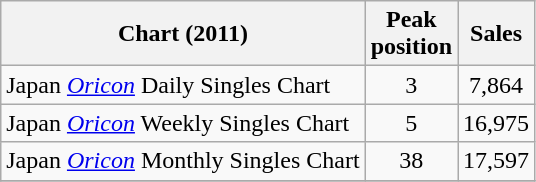<table class="wikitable">
<tr>
<th>Chart (2011)</th>
<th>Peak<br>position</th>
<th>Sales</th>
</tr>
<tr>
<td>Japan <em><a href='#'>Oricon</a></em> Daily Singles Chart</td>
<td align="center">3</td>
<td align="center">7,864</td>
</tr>
<tr>
<td>Japan <em><a href='#'>Oricon</a></em> Weekly Singles Chart</td>
<td align="center">5</td>
<td align="center">16,975</td>
</tr>
<tr>
<td>Japan <em><a href='#'>Oricon</a></em> Monthly Singles Chart</td>
<td align="center">38</td>
<td align="center">17,597</td>
</tr>
<tr>
</tr>
</table>
